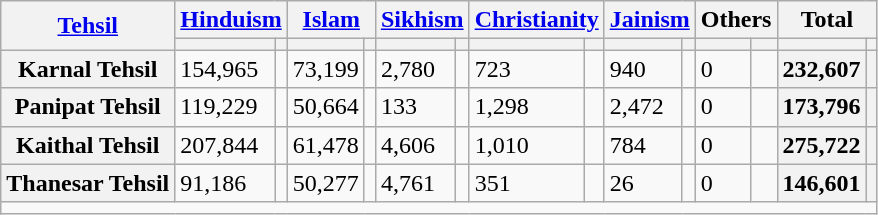<table class="wikitable sortable">
<tr>
<th rowspan="2"><a href='#'>Tehsil</a></th>
<th colspan="2"><a href='#'>Hinduism</a> </th>
<th colspan="2"><a href='#'>Islam</a> </th>
<th colspan="2"><a href='#'>Sikhism</a> </th>
<th colspan="2"><a href='#'>Christianity</a> </th>
<th colspan="2"><a href='#'>Jainism</a> </th>
<th colspan="2">Others</th>
<th colspan="2">Total</th>
</tr>
<tr>
<th><a href='#'></a></th>
<th></th>
<th></th>
<th></th>
<th></th>
<th></th>
<th></th>
<th></th>
<th></th>
<th></th>
<th></th>
<th></th>
<th></th>
<th></th>
</tr>
<tr>
<th>Karnal Tehsil</th>
<td>154,965</td>
<td></td>
<td>73,199</td>
<td></td>
<td>2,780</td>
<td></td>
<td>723</td>
<td></td>
<td>940</td>
<td></td>
<td>0</td>
<td></td>
<th>232,607</th>
<th></th>
</tr>
<tr>
<th>Panipat Tehsil</th>
<td>119,229</td>
<td></td>
<td>50,664</td>
<td></td>
<td>133</td>
<td></td>
<td>1,298</td>
<td></td>
<td>2,472</td>
<td></td>
<td>0</td>
<td></td>
<th>173,796</th>
<th></th>
</tr>
<tr>
<th>Kaithal Tehsil</th>
<td>207,844</td>
<td></td>
<td>61,478</td>
<td></td>
<td>4,606</td>
<td></td>
<td>1,010</td>
<td></td>
<td>784</td>
<td></td>
<td>0</td>
<td></td>
<th>275,722</th>
<th></th>
</tr>
<tr>
<th>Thanesar Tehsil</th>
<td>91,186</td>
<td></td>
<td>50,277</td>
<td></td>
<td>4,761</td>
<td></td>
<td>351</td>
<td></td>
<td>26</td>
<td></td>
<td>0</td>
<td></td>
<th>146,601</th>
<th></th>
</tr>
<tr class="sortbottom">
<td colspan="15"></td>
</tr>
</table>
